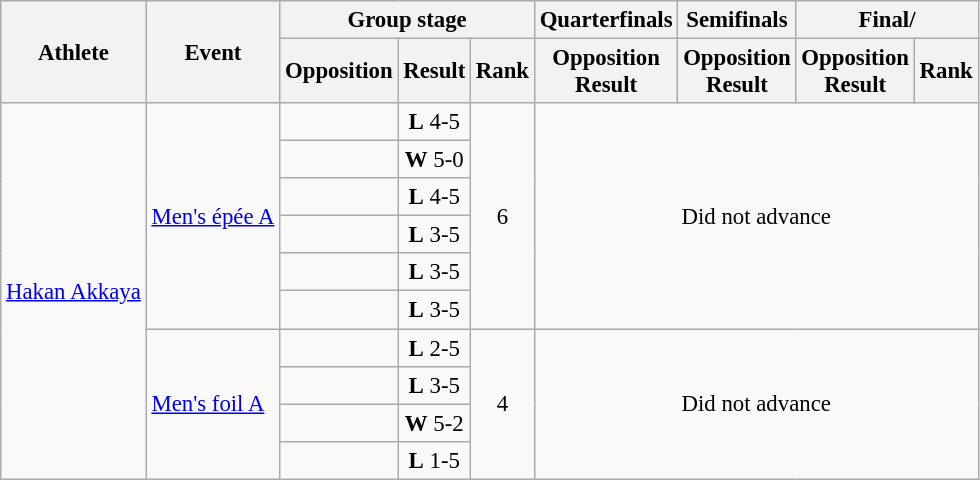<table class=wikitable style="text-align: center; font-size:95%">
<tr>
<th rowspan="2">Athlete</th>
<th rowspan="2">Event</th>
<th colspan="3">Group stage</th>
<th>Quarterfinals</th>
<th>Semifinals</th>
<th colspan="2">Final/</th>
</tr>
<tr>
<th>Opposition</th>
<th>Result</th>
<th>Rank</th>
<th>Opposition<br>Result</th>
<th>Opposition<br>Result</th>
<th>Opposition<br>Result</th>
<th>Rank</th>
</tr>
<tr align=center>
<td align=left rowspan=10><a href='#'>Hakan Akkaya</a></td>
<td align=left rowspan=6><a href='#'>Men's épée A</a></td>
<td align=left></td>
<td><strong>L</strong> 4-5</td>
<td rowspan=6>6</td>
<td colspan="4" rowspan="6">Did not advance</td>
</tr>
<tr>
<td align=left></td>
<td><strong>W</strong> 5-0</td>
</tr>
<tr>
<td align=left></td>
<td><strong>L</strong> 4-5</td>
</tr>
<tr>
<td align=left></td>
<td><strong>L</strong> 3-5</td>
</tr>
<tr>
<td align=left></td>
<td><strong>L</strong> 3-5</td>
</tr>
<tr align=center>
<td align=left></td>
<td><strong>L</strong> 3-5</td>
</tr>
<tr align=center>
<td align=left rowspan=4><a href='#'>Men's foil A</a></td>
<td align=left></td>
<td><strong>L</strong> 2-5</td>
<td rowspan=4>4</td>
<td colspan="4" rowspan="4">Did not advance</td>
</tr>
<tr>
<td align=left></td>
<td><strong>L</strong> 3-5</td>
</tr>
<tr>
<td align=left></td>
<td><strong>W</strong> 5-2</td>
</tr>
<tr>
<td align=left></td>
<td><strong>L</strong> 1-5</td>
</tr>
</table>
